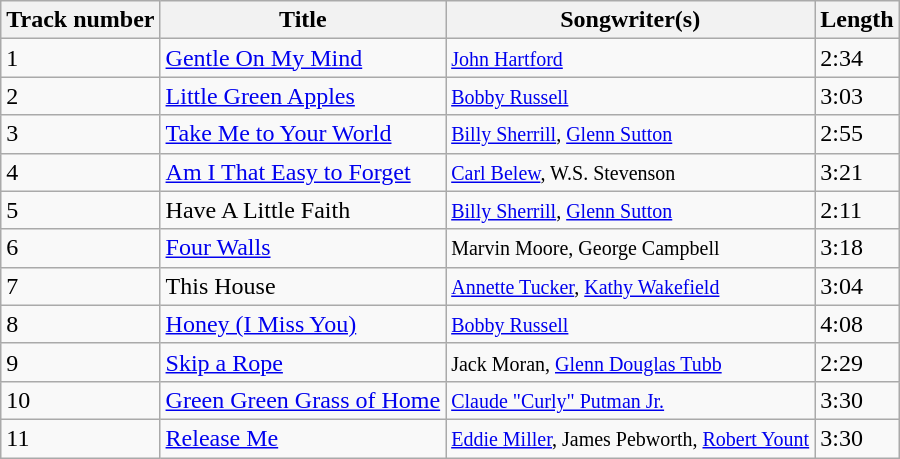<table class="wikitable">
<tr>
<th>Track number</th>
<th>Title</th>
<th>Songwriter(s)</th>
<th>Length</th>
</tr>
<tr>
<td>1</td>
<td><a href='#'>Gentle On My Mind</a></td>
<td><small><a href='#'>John Hartford</a></small></td>
<td>2:34</td>
</tr>
<tr>
<td>2</td>
<td><a href='#'>Little Green Apples</a></td>
<td><small><a href='#'>Bobby Russell</a></small></td>
<td>3:03</td>
</tr>
<tr>
<td>3</td>
<td><a href='#'>Take Me to Your World</a></td>
<td><small><a href='#'>Billy Sherrill</a>, <a href='#'>Glenn Sutton</a></small></td>
<td>2:55</td>
</tr>
<tr>
<td>4</td>
<td><a href='#'>Am I That Easy to Forget</a></td>
<td><small><a href='#'>Carl Belew</a>, W.S. Stevenson</small></td>
<td>3:21</td>
</tr>
<tr>
<td>5</td>
<td>Have A Little Faith</td>
<td><small><a href='#'>Billy Sherrill</a>, <a href='#'>Glenn Sutton</a></small></td>
<td>2:11</td>
</tr>
<tr>
<td>6</td>
<td><a href='#'>Four Walls</a></td>
<td><small>Marvin Moore, George Campbell</small></td>
<td>3:18</td>
</tr>
<tr>
<td>7</td>
<td>This House</td>
<td><small><a href='#'>Annette Tucker</a>, <a href='#'>Kathy Wakefield</a></small></td>
<td>3:04</td>
</tr>
<tr>
<td>8</td>
<td><a href='#'>Honey (I Miss You)</a></td>
<td><small><a href='#'>Bobby Russell</a></small></td>
<td>4:08</td>
</tr>
<tr>
<td>9</td>
<td><a href='#'>Skip a Rope</a></td>
<td><small>Jack Moran, <a href='#'>Glenn Douglas Tubb</a></small></td>
<td>2:29</td>
</tr>
<tr>
<td>10</td>
<td><a href='#'>Green Green Grass of Home</a></td>
<td><small><a href='#'>Claude "Curly" Putman Jr.</a></small></td>
<td>3:30</td>
</tr>
<tr>
<td>11</td>
<td><a href='#'>Release Me</a></td>
<td><small><a href='#'>Eddie Miller</a>, James Pebworth, <a href='#'>Robert Yount</a></small></td>
<td>3:30</td>
</tr>
</table>
